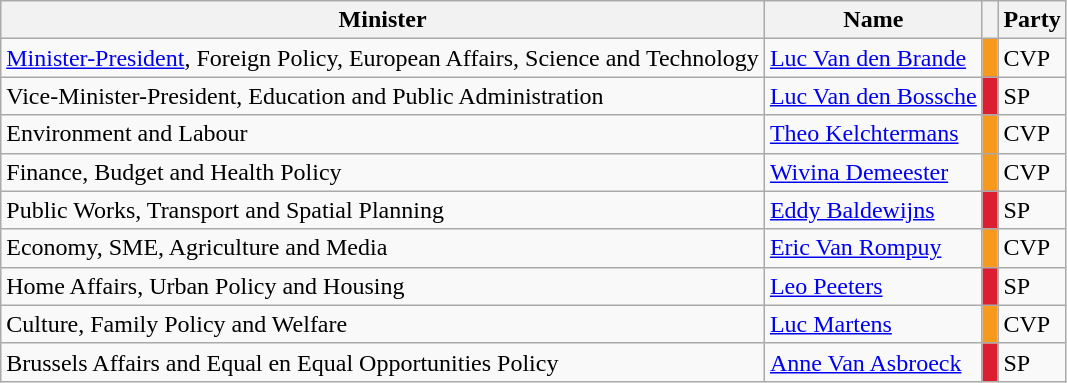<table class="wikitable">
<tr>
<th>Minister</th>
<th>Name</th>
<th></th>
<th>Party</th>
</tr>
<tr>
<td><a href='#'>Minister-President</a>, Foreign Policy, European Affairs, Science and Technology</td>
<td><a href='#'>Luc Van den Brande</a></td>
<td style="width: 3px; background-color: #F7991D;"></td>
<td>CVP</td>
</tr>
<tr>
<td>Vice-Minister-President,  Education and Public Administration</td>
<td><a href='#'>Luc Van den Bossche</a></td>
<td style="width: 3px; background-color: #DC1F30;"></td>
<td>SP</td>
</tr>
<tr>
<td>Environment and Labour</td>
<td><a href='#'>Theo Kelchtermans</a></td>
<td style="width: 3px; background-color: #F7991D;"></td>
<td>CVP</td>
</tr>
<tr>
<td>Finance, Budget and Health Policy</td>
<td><a href='#'>Wivina Demeester</a></td>
<td style="width: 3px; background-color: #F7991D;"></td>
<td>CVP</td>
</tr>
<tr>
<td>Public Works, Transport and Spatial Planning</td>
<td><a href='#'>Eddy Baldewijns</a></td>
<td style="width: 3px; background-color: #DC1F30;"></td>
<td>SP</td>
</tr>
<tr>
<td>Economy, SME, Agriculture and Media</td>
<td><a href='#'>Eric Van Rompuy</a></td>
<td style="width: 3px; background-color: #F7991D;"></td>
<td>CVP</td>
</tr>
<tr>
<td>Home Affairs, Urban Policy and Housing</td>
<td><a href='#'>Leo Peeters</a></td>
<td style="width: 3px; background-color: #DC1F30;"></td>
<td>SP</td>
</tr>
<tr>
<td>Culture, Family Policy and Welfare</td>
<td><a href='#'>Luc Martens</a></td>
<td style="width: 3px; background-color: #F7991D;"></td>
<td>CVP</td>
</tr>
<tr>
<td>Brussels Affairs and Equal en Equal Opportunities Policy</td>
<td><a href='#'>Anne Van Asbroeck</a></td>
<td style="width: 3px; background-color: #DC1F30;"></td>
<td>SP</td>
</tr>
</table>
